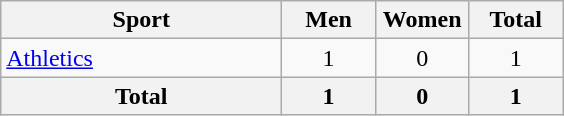<table class="wikitable sortable" style="text-align:center;">
<tr>
<th width=180>Sport</th>
<th width=55>Men</th>
<th width=55>Women</th>
<th width=55>Total</th>
</tr>
<tr>
<td align=left><a href='#'>Athletics</a></td>
<td>1</td>
<td>0</td>
<td>1</td>
</tr>
<tr>
<th>Total</th>
<th>1</th>
<th>0</th>
<th>1</th>
</tr>
</table>
